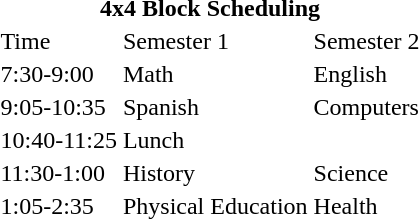<table class="mw-collapsible mw-collapsed">
<tr>
<th colspan="3">4x4 Block Scheduling</th>
</tr>
<tr>
<td>Time</td>
<td>Semester 1</td>
<td>Semester 2</td>
</tr>
<tr>
<td>7:30-9:00</td>
<td>Math</td>
<td>English</td>
</tr>
<tr>
<td>9:05-10:35</td>
<td>Spanish</td>
<td>Computers</td>
</tr>
<tr>
<td>10:40-11:25</td>
<td colspan="2">Lunch</td>
</tr>
<tr>
<td>11:30-1:00</td>
<td>History</td>
<td>Science</td>
</tr>
<tr>
<td>1:05-2:35</td>
<td>Physical Education</td>
<td>Health</td>
</tr>
</table>
